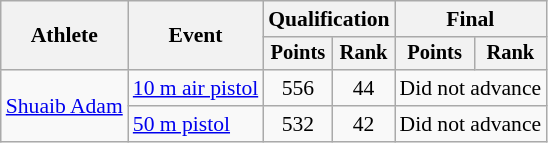<table class="wikitable" style="font-size:90%">
<tr>
<th rowspan="2">Athlete</th>
<th rowspan="2">Event</th>
<th colspan=2>Qualification</th>
<th colspan=2>Final</th>
</tr>
<tr style="font-size:95%">
<th>Points</th>
<th>Rank</th>
<th>Points</th>
<th>Rank</th>
</tr>
<tr align=center>
<td align=left rowspan=2><a href='#'>Shuaib Adam</a></td>
<td align=left><a href='#'>10 m air pistol</a></td>
<td>556</td>
<td>44</td>
<td colspan=2>Did not advance</td>
</tr>
<tr align=center>
<td align=left><a href='#'>50 m pistol</a></td>
<td>532</td>
<td>42</td>
<td colspan=2>Did not advance</td>
</tr>
</table>
